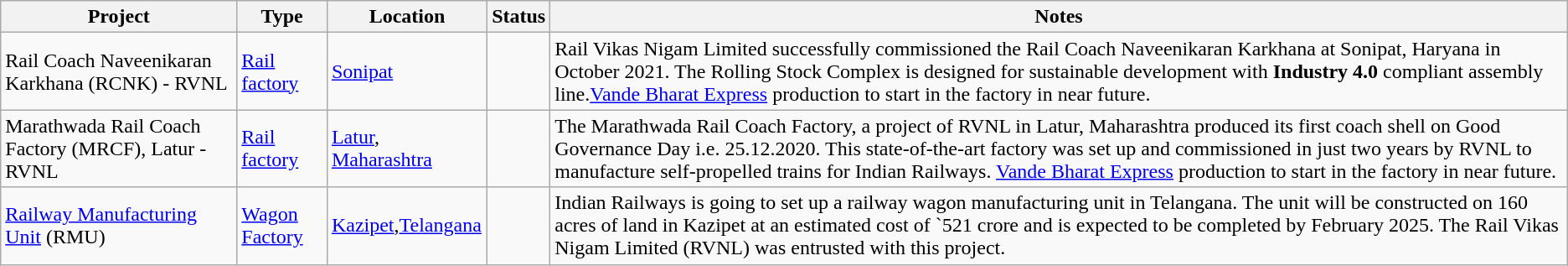<table class="wikitable sortable">
<tr>
<th>Project</th>
<th>Type</th>
<th>Location</th>
<th>Status</th>
<th>Notes</th>
</tr>
<tr>
<td>Rail Coach Naveenikaran Karkhana (RCNK) - RVNL</td>
<td><a href='#'>Rail factory</a></td>
<td><a href='#'>Sonipat</a></td>
<td></td>
<td>Rail Vikas Nigam Limited successfully commissioned the Rail Coach Naveenikaran Karkhana at Sonipat, Haryana in October 2021. The Rolling Stock Complex is designed for sustainable development with <strong>Industry 4.0</strong> compliant assembly line.<a href='#'>Vande Bharat Express</a> production to start in the factory in near future.</td>
</tr>
<tr>
<td>Marathwada Rail Coach Factory (MRCF), Latur - RVNL</td>
<td><a href='#'>Rail factory</a></td>
<td><a href='#'>Latur</a>, <a href='#'>Maharashtra</a></td>
<td></td>
<td>The Marathwada Rail Coach Factory, a project of RVNL in Latur, Maharashtra produced its first coach shell on Good Governance Day i.e. 25.12.2020.  This state-of-the-art factory was set up and commissioned in just two years by RVNL to manufacture self-propelled trains for Indian Railways. <a href='#'>Vande Bharat Express</a> production to start in the factory in near future.</td>
</tr>
<tr>
<td><a href='#'>Railway Manufacturing Unit</a> (RMU)</td>
<td><a href='#'>Wagon Factory</a></td>
<td><a href='#'>Kazipet</a>,<a href='#'>Telangana</a></td>
<td></td>
<td>Indian Railways is going to set up a railway wagon manufacturing unit in Telangana. The unit will be constructed on 160 acres of land in Kazipet at an estimated cost of `521 crore and is expected to be completed by February 2025. The Rail Vikas Nigam Limited (RVNL) was entrusted with this project.</td>
</tr>
</table>
